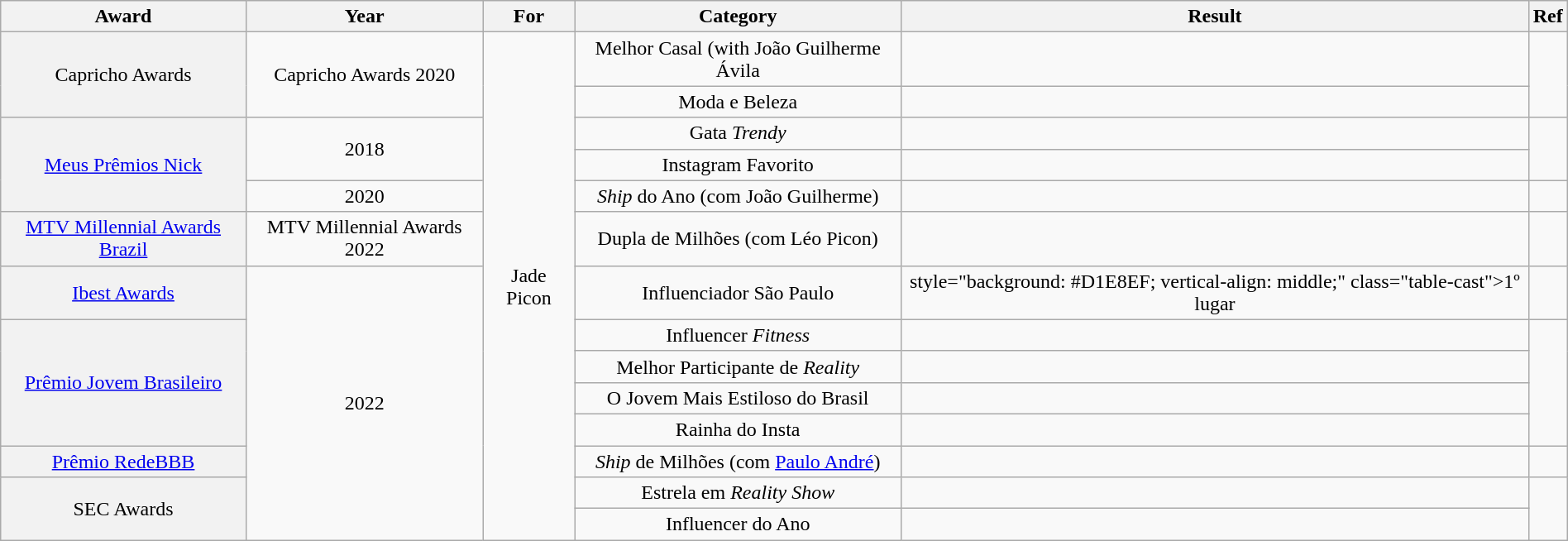<table class="wikitable" style="width: 100%; text-align:center;">
<tr>
<th scope="col">Award</th>
<th scope="col">Year</th>
<th scope="col">For</th>
<th scope="col">Category</th>
<th scope="col">Result</th>
<th scope="col">Ref</th>
</tr>
<tr>
<td style="background-color: #f2f2f2;" rowspan="2">Capricho Awards</td>
<td rowspan="2">Capricho Awards 2020</td>
<td rowspan="15">Jade Picon</td>
<td>Melhor Casal (with João Guilherme Ávila</td>
<td></td>
<td rowspan="2"></td>
</tr>
<tr>
<td>Moda e Beleza</td>
<td></td>
</tr>
<tr>
<td style="background-color: #f2f2f2;" rowspan="3"><a href='#'>Meus Prêmios Nick</a></td>
<td rowspan="2">2018</td>
<td>Gata <em>Trendy</em></td>
<td></td>
<td rowspan="2"></td>
</tr>
<tr>
<td>Instagram Favorito</td>
<td></td>
</tr>
<tr>
<td>2020</td>
<td><em>Ship</em> do Ano (com João Guilherme)</td>
<td></td>
<td></td>
</tr>
<tr>
<td style="background-color: #f2f2f2;"><a href='#'>MTV Millennial Awards Brazil</a></td>
<td>MTV Millennial Awards 2022 </td>
<td>Dupla de Milhões (com Léo Picon)</td>
<td></td>
<td></td>
</tr>
<tr>
<td style="background-color: #f2f2f2;"><a href='#'>Ibest Awards</a></td>
<td rowspan="9">2022</td>
<td>Influenciador São Paulo</td>
<td </noinclude>style="background: #D1E8EF; vertical-align: middle;" class="table-cast">1º lugar<noinclude></td>
<td></td>
</tr>
<tr>
<td style="background-color: #f2f2f2;" rowspan="4"><a href='#'>Prêmio Jovem Brasileiro</a></td>
<td>Influencer <em>Fitness</em></td>
<td></td>
<td rowspan="4"></td>
</tr>
<tr>
<td>Melhor Participante de <em>Reality</em></td>
<td></td>
</tr>
<tr>
<td>O Jovem Mais Estiloso do Brasil</td>
<td></td>
</tr>
<tr>
<td>Rainha do Insta</td>
<td></td>
</tr>
<tr>
<td style="background-color: #f2f2f2;"><a href='#'>Prêmio RedeBBB</a></td>
<td><em>Ship</em> de Milhões (com <a href='#'>Paulo André</a>)</td>
<td></td>
<td></td>
</tr>
<tr>
<td style="background-color: #f2f2f2;" rowspan="2">SEC Awards</td>
<td>Estrela em <em>Reality Show</em></td>
<td></td>
<td rowspan="3"></td>
</tr>
<tr>
<td>Influencer do Ano</td>
<td></td>
</tr>
</table>
